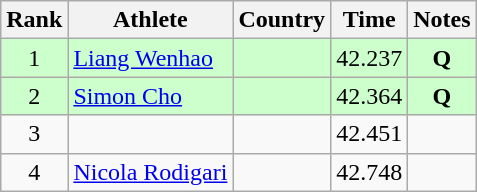<table class="wikitable sortable" style="text-align:center">
<tr>
<th>Rank</th>
<th>Athlete</th>
<th>Country</th>
<th>Time</th>
<th>Notes</th>
</tr>
<tr bgcolor="#ccffcc">
<td>1</td>
<td align=left><a href='#'>Liang Wenhao</a></td>
<td align=left></td>
<td>42.237</td>
<td><strong>Q</strong></td>
</tr>
<tr bgcolor="#ccffcc">
<td>2</td>
<td align=left><a href='#'>Simon Cho</a></td>
<td align=left></td>
<td>42.364</td>
<td><strong>Q</strong></td>
</tr>
<tr>
<td>3</td>
<td align=left></td>
<td align=left></td>
<td>42.451</td>
<td></td>
</tr>
<tr>
<td>4</td>
<td align=left><a href='#'>Nicola Rodigari</a></td>
<td align=left></td>
<td>42.748</td>
<td></td>
</tr>
</table>
